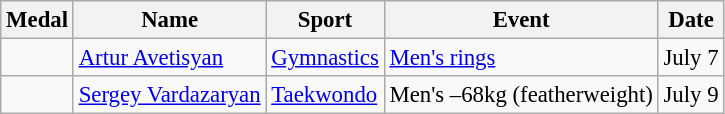<table class="wikitable sortable" style="font-size: 95%;">
<tr>
<th>Medal</th>
<th>Name</th>
<th>Sport</th>
<th>Event</th>
<th>Date</th>
</tr>
<tr>
<td></td>
<td><a href='#'>Artur Avetisyan</a></td>
<td><a href='#'>Gymnastics</a></td>
<td><a href='#'>Men's rings</a></td>
<td>July 7</td>
</tr>
<tr>
<td></td>
<td><a href='#'>Sergey Vardazaryan</a></td>
<td><a href='#'>Taekwondo</a></td>
<td>Men's –68kg (featherweight)</td>
<td>July 9</td>
</tr>
</table>
